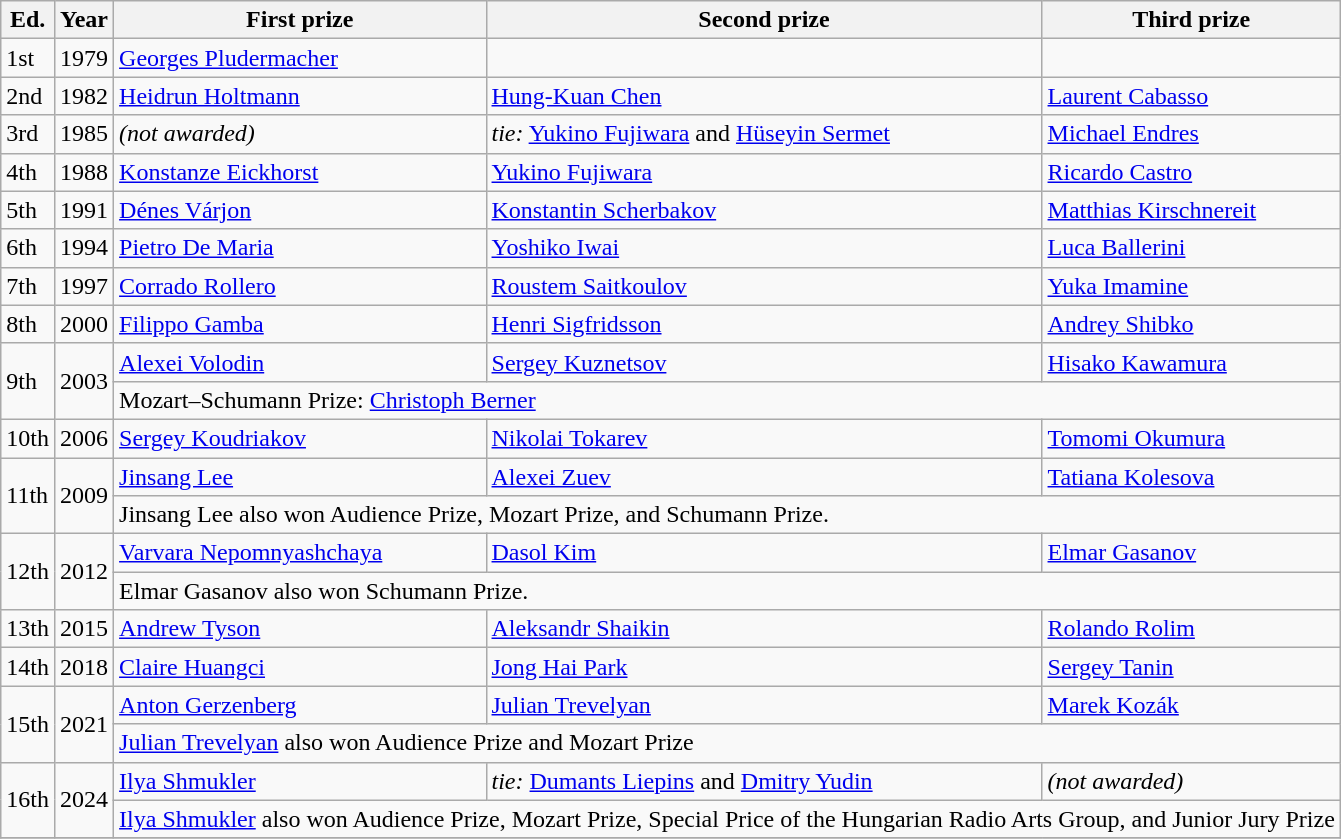<table class="wikitable">
<tr>
<th>Ed.</th>
<th>Year</th>
<th>First prize</th>
<th>Second prize</th>
<th>Third prize</th>
</tr>
<tr>
<td>1st</td>
<td>1979</td>
<td><span> <a href='#'>Georges Pludermacher</a></span></td>
<td></td>
</tr>
<tr>
<td>2nd</td>
<td>1982</td>
<td> <a href='#'>Heidrun Holtmann</a></td>
<td> <a href='#'>Hung-Kuan Chen</a></td>
<td> <a href='#'>Laurent Cabasso</a></td>
</tr>
<tr>
<td>3rd</td>
<td>1985</td>
<td><em>(not awarded)</em></td>
<td><em>tie:</em>  <a href='#'>Yukino Fujiwara</a> <span>and  <a href='#'>Hüseyin Sermet</a></span></td>
<td> <a href='#'>Michael Endres</a></td>
</tr>
<tr>
<td>4th</td>
<td>1988</td>
<td> <a href='#'>Konstanze Eickhorst</a></td>
<td> <a href='#'>Yukino Fujiwara</a></td>
<td> <a href='#'>Ricardo Castro</a></td>
</tr>
<tr>
<td>5th</td>
<td>1991</td>
<td> <a href='#'>Dénes Várjon</a></td>
<td> <a href='#'>Konstantin Scherbakov</a></td>
<td><span> <a href='#'>Matthias Kirschnereit</a></span></td>
</tr>
<tr>
<td>6th</td>
<td>1994</td>
<td> <a href='#'>Pietro De Maria</a></td>
<td> <a href='#'>Yoshiko Iwai</a></td>
<td> <a href='#'>Luca Ballerini</a></td>
</tr>
<tr>
<td>7th</td>
<td>1997</td>
<td> <a href='#'>Corrado Rollero</a></td>
<td> <a href='#'>Roustem Saitkoulov</a></td>
<td> <a href='#'>Yuka Imamine</a></td>
</tr>
<tr>
<td>8th</td>
<td>2000</td>
<td> <a href='#'>Filippo Gamba</a></td>
<td> <a href='#'>Henri Sigfridsson</a></td>
<td> <a href='#'>Andrey Shibko</a></td>
</tr>
<tr>
<td rowspan=2>9th</td>
<td rowspan=2>2003</td>
<td> <a href='#'>Alexei Volodin</a></td>
<td> <a href='#'>Sergey Kuznetsov</a></td>
<td> <a href='#'>Hisako Kawamura</a></td>
</tr>
<tr>
<td colspan=3>Mozart–Schumann Prize:  <a href='#'>Christoph Berner</a></td>
</tr>
<tr>
<td>10th</td>
<td>2006</td>
<td> <a href='#'>Sergey Koudriakov</a></td>
<td> <a href='#'>Nikolai Tokarev</a></td>
<td> <a href='#'>Tomomi Okumura</a></td>
</tr>
<tr>
<td rowspan=2>11th</td>
<td rowspan=2>2009</td>
<td> <a href='#'>Jinsang Lee</a></td>
<td> <a href='#'>Alexei Zuev</a></td>
<td> <a href='#'>Tatiana Kolesova</a></td>
</tr>
<tr>
<td colspan=3>Jinsang Lee also won Audience Prize, Mozart Prize, and Schumann Prize.</td>
</tr>
<tr>
<td rowspan=2>12th</td>
<td rowspan=2>2012</td>
<td> <a href='#'>Varvara Nepomnyashchaya</a></td>
<td> <a href='#'>Dasol Kim</a></td>
<td> <a href='#'>Elmar Gasanov</a></td>
</tr>
<tr>
<td colspan=3>Elmar Gasanov also won Schumann Prize.</td>
</tr>
<tr>
<td>13th</td>
<td>2015</td>
<td> <a href='#'>Andrew Tyson</a></td>
<td> <a href='#'>Aleksandr Shaikin</a></td>
<td><span> <a href='#'>Rolando Rolim</a></span></td>
</tr>
<tr>
<td>14th</td>
<td>2018</td>
<td> <a href='#'>Claire Huangci</a></td>
<td> <a href='#'>Jong Hai Park</a></td>
<td><span> <a href='#'>Sergey Tanin</a></span></td>
</tr>
<tr>
<td rowspan=2>15th</td>
<td rowspan=2>2021</td>
<td> <a href='#'>Anton Gerzenberg</a></td>
<td> <a href='#'>Julian Trevelyan</a></td>
<td><span> <a href='#'>Marek Kozák</a></span></td>
</tr>
<tr>
<td colspan=3><a href='#'>Julian Trevelyan</a> also won Audience Prize and Mozart Prize</td>
</tr>
<tr>
<td rowspan=2>16th</td>
<td rowspan=2>2024</td>
<td> <a href='#'>Ilya Shmukler</a></td>
<td><em>tie:</em>  <a href='#'>Dumants Liepins</a> <span>and  <a href='#'>Dmitry Yudin</a></span></td>
<td><em>(not awarded)</em></td>
</tr>
<tr>
<td colspan=3><a href='#'>Ilya Shmukler</a> also won Audience Prize, Mozart Prize, Special Price of the Hungarian Radio Arts Group, and Junior Jury Prize</td>
</tr>
<tr>
</tr>
</table>
